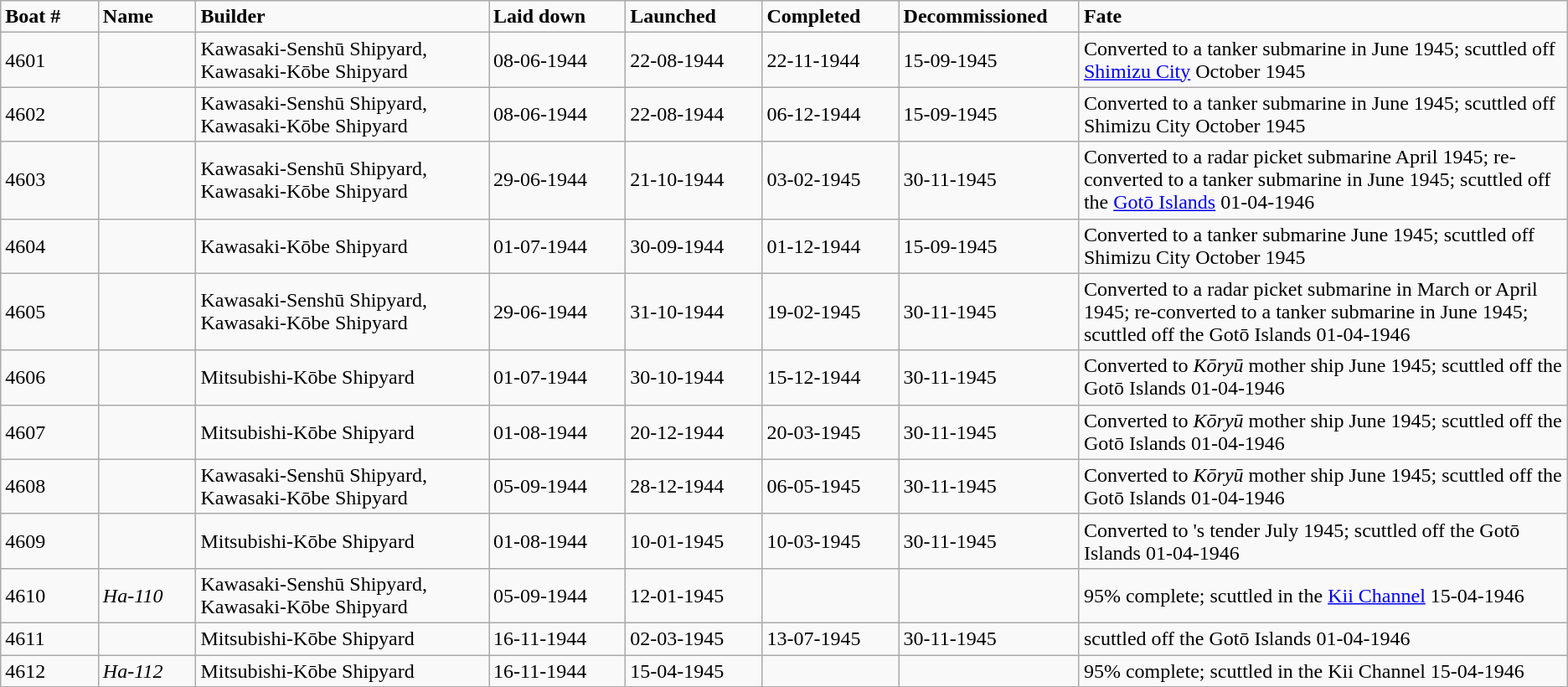<table class="wikitable">
<tr>
<td width="5%"><strong>Boat #</strong></td>
<td width="5%"><strong>Name</strong></td>
<td width="15%"><strong>Builder</strong></td>
<td width="7%" bgcolor=><strong>Laid down</strong></td>
<td width="7%" bgcolor=><strong>Launched</strong></td>
<td width="7%" bgcolor=><strong>Completed</strong></td>
<td width="7%" bgcolor=><strong>Decommissioned</strong></td>
<td width="25%" bgcolor=><strong>Fate</strong></td>
</tr>
<tr>
<td>4601</td>
<td></td>
<td>Kawasaki-Senshū Shipyard,<br>Kawasaki-Kōbe Shipyard<br></td>
<td>08-06-1944</td>
<td>22-08-1944</td>
<td>22-11-1944</td>
<td>15-09-1945</td>
<td>Converted to a tanker submarine in June 1945; scuttled off <a href='#'>Shimizu City</a> October 1945</td>
</tr>
<tr>
<td>4602</td>
<td></td>
<td>Kawasaki-Senshū Shipyard,<br>Kawasaki-Kōbe Shipyard<br></td>
<td>08-06-1944</td>
<td>22-08-1944</td>
<td>06-12-1944</td>
<td>15-09-1945</td>
<td>Converted to a tanker submarine in June 1945; scuttled off Shimizu City October 1945</td>
</tr>
<tr>
<td>4603</td>
<td></td>
<td>Kawasaki-Senshū Shipyard,<br>Kawasaki-Kōbe Shipyard<br></td>
<td>29-06-1944</td>
<td>21-10-1944</td>
<td>03-02-1945</td>
<td>30-11-1945</td>
<td>Converted to a radar picket submarine April 1945; re-converted to a tanker submarine in June 1945; scuttled off the <a href='#'>Gotō Islands</a> 01-04-1946</td>
</tr>
<tr>
<td>4604</td>
<td></td>
<td>Kawasaki-Kōbe Shipyard</td>
<td>01-07-1944</td>
<td>30-09-1944</td>
<td>01-12-1944</td>
<td>15-09-1945</td>
<td>Converted to a tanker submarine June 1945; scuttled off Shimizu City October 1945</td>
</tr>
<tr>
<td>4605</td>
<td></td>
<td>Kawasaki-Senshū Shipyard,<br>Kawasaki-Kōbe Shipyard<br></td>
<td>29-06-1944</td>
<td>31-10-1944</td>
<td>19-02-1945</td>
<td>30-11-1945</td>
<td>Converted to a radar picket submarine in March or April 1945; re-converted to a tanker submarine in June 1945; scuttled off the Gotō Islands 01-04-1946</td>
</tr>
<tr>
<td>4606</td>
<td></td>
<td>Mitsubishi-Kōbe Shipyard</td>
<td>01-07-1944</td>
<td>30-10-1944</td>
<td>15-12-1944</td>
<td>30-11-1945</td>
<td>Converted to <em>Kōryū</em> mother ship June 1945; scuttled off the Gotō Islands 01-04-1946</td>
</tr>
<tr>
<td>4607</td>
<td></td>
<td>Mitsubishi-Kōbe Shipyard</td>
<td>01-08-1944</td>
<td>20-12-1944</td>
<td>20-03-1945</td>
<td>30-11-1945</td>
<td>Converted to <em>Kōryū</em> mother ship June 1945; scuttled off the Gotō Islands 01-04-1946</td>
</tr>
<tr>
<td>4608</td>
<td></td>
<td>Kawasaki-Senshū Shipyard,<br>Kawasaki-Kōbe Shipyard<br></td>
<td>05-09-1944</td>
<td>28-12-1944</td>
<td>06-05-1945</td>
<td>30-11-1945</td>
<td>Converted to <em>Kōryū</em> mother ship June 1945; scuttled off the Gotō Islands 01-04-1946</td>
</tr>
<tr>
<td>4609</td>
<td></td>
<td>Mitsubishi-Kōbe Shipyard</td>
<td>01-08-1944</td>
<td>10-01-1945</td>
<td>10-03-1945</td>
<td>30-11-1945</td>
<td>Converted to 's tender July 1945; scuttled off the Gotō Islands 01-04-1946</td>
</tr>
<tr>
<td>4610</td>
<td><em>Ha-110</em></td>
<td>Kawasaki-Senshū Shipyard,<br>Kawasaki-Kōbe Shipyard<br></td>
<td>05-09-1944</td>
<td>12-01-1945</td>
<td></td>
<td></td>
<td>95% complete; scuttled in the <a href='#'>Kii Channel</a> 15-04-1946</td>
</tr>
<tr>
<td>4611</td>
<td></td>
<td>Mitsubishi-Kōbe Shipyard</td>
<td>16-11-1944</td>
<td>02-03-1945</td>
<td>13-07-1945</td>
<td>30-11-1945</td>
<td>scuttled off the Gotō Islands 01-04-1946</td>
</tr>
<tr>
<td>4612</td>
<td><em>Ha-112</em></td>
<td>Mitsubishi-Kōbe Shipyard</td>
<td>16-11-1944</td>
<td>15-04-1945</td>
<td></td>
<td></td>
<td>95% complete; scuttled in the Kii Channel 15-04-1946</td>
</tr>
<tr>
</tr>
</table>
